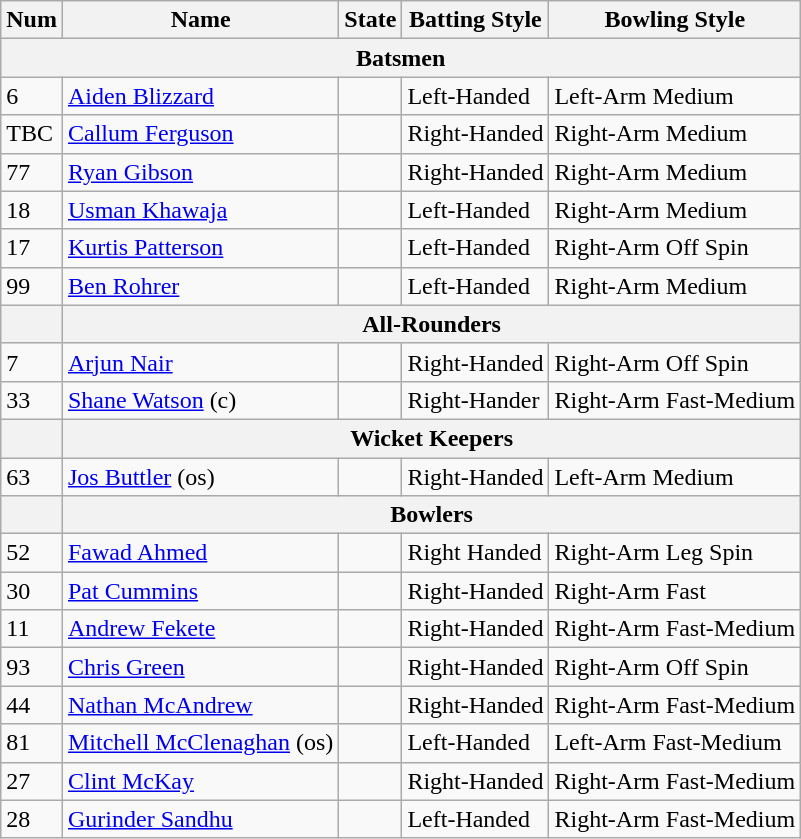<table class="wikitable">
<tr>
<th>Num</th>
<th>Name</th>
<th>State</th>
<th>Batting Style</th>
<th>Bowling Style</th>
</tr>
<tr>
<th colspan="5">Batsmen</th>
</tr>
<tr>
<td>6</td>
<td><a href='#'>Aiden Blizzard</a></td>
<td></td>
<td>Left-Handed</td>
<td>Left-Arm Medium</td>
</tr>
<tr>
<td>TBC</td>
<td><a href='#'>Callum Ferguson</a></td>
<td></td>
<td>Right-Handed</td>
<td>Right-Arm Medium</td>
</tr>
<tr>
<td>77</td>
<td><a href='#'>Ryan Gibson</a></td>
<td></td>
<td>Right-Handed</td>
<td>Right-Arm Medium</td>
</tr>
<tr>
<td>18</td>
<td><a href='#'>Usman Khawaja</a></td>
<td></td>
<td>Left-Handed</td>
<td>Right-Arm Medium</td>
</tr>
<tr>
<td>17</td>
<td><a href='#'>Kurtis Patterson</a></td>
<td></td>
<td>Left-Handed</td>
<td>Right-Arm Off Spin</td>
</tr>
<tr>
<td>99</td>
<td><a href='#'>Ben Rohrer</a></td>
<td></td>
<td>Left-Handed</td>
<td>Right-Arm Medium</td>
</tr>
<tr>
<th></th>
<th colspan="4">All-Rounders</th>
</tr>
<tr>
<td>7</td>
<td><a href='#'>Arjun Nair</a></td>
<td></td>
<td>Right-Handed</td>
<td>Right-Arm Off Spin</td>
</tr>
<tr>
<td>33</td>
<td><a href='#'>Shane Watson</a> (c)</td>
<td></td>
<td>Right-Hander</td>
<td>Right-Arm Fast-Medium</td>
</tr>
<tr>
<th></th>
<th colspan="4">Wicket Keepers</th>
</tr>
<tr>
<td>63</td>
<td><a href='#'>Jos Buttler</a> (os)</td>
<td></td>
<td>Right-Handed</td>
<td>Left-Arm Medium</td>
</tr>
<tr>
<th></th>
<th colspan="4">Bowlers</th>
</tr>
<tr>
<td>52</td>
<td><a href='#'>Fawad Ahmed</a></td>
<td></td>
<td>Right Handed</td>
<td>Right-Arm Leg Spin</td>
</tr>
<tr>
<td>30</td>
<td><a href='#'>Pat Cummins</a></td>
<td></td>
<td>Right-Handed</td>
<td>Right-Arm Fast</td>
</tr>
<tr>
<td>11</td>
<td><a href='#'>Andrew Fekete</a></td>
<td></td>
<td>Right-Handed</td>
<td>Right-Arm Fast-Medium</td>
</tr>
<tr>
<td>93</td>
<td><a href='#'>Chris Green</a></td>
<td></td>
<td>Right-Handed</td>
<td>Right-Arm Off Spin</td>
</tr>
<tr>
<td>44</td>
<td><a href='#'>Nathan McAndrew</a></td>
<td></td>
<td>Right-Handed</td>
<td>Right-Arm Fast-Medium</td>
</tr>
<tr>
<td>81</td>
<td><a href='#'>Mitchell McClenaghan</a> (os)</td>
<td></td>
<td>Left-Handed</td>
<td>Left-Arm Fast-Medium</td>
</tr>
<tr>
<td>27</td>
<td><a href='#'>Clint McKay</a></td>
<td></td>
<td>Right-Handed</td>
<td>Right-Arm Fast-Medium</td>
</tr>
<tr>
<td>28</td>
<td><a href='#'>Gurinder Sandhu</a></td>
<td></td>
<td>Left-Handed</td>
<td>Right-Arm Fast-Medium</td>
</tr>
</table>
